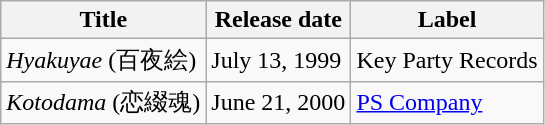<table class="wikitable">
<tr>
<th>Title</th>
<th>Release date</th>
<th>Label</th>
</tr>
<tr>
<td><em>Hyakuyae</em> (百夜絵)</td>
<td>July 13, 1999</td>
<td>Key Party Records</td>
</tr>
<tr>
<td><em>Kotodama</em> (恋綴魂)</td>
<td>June 21, 2000</td>
<td><a href='#'>PS Company</a></td>
</tr>
</table>
